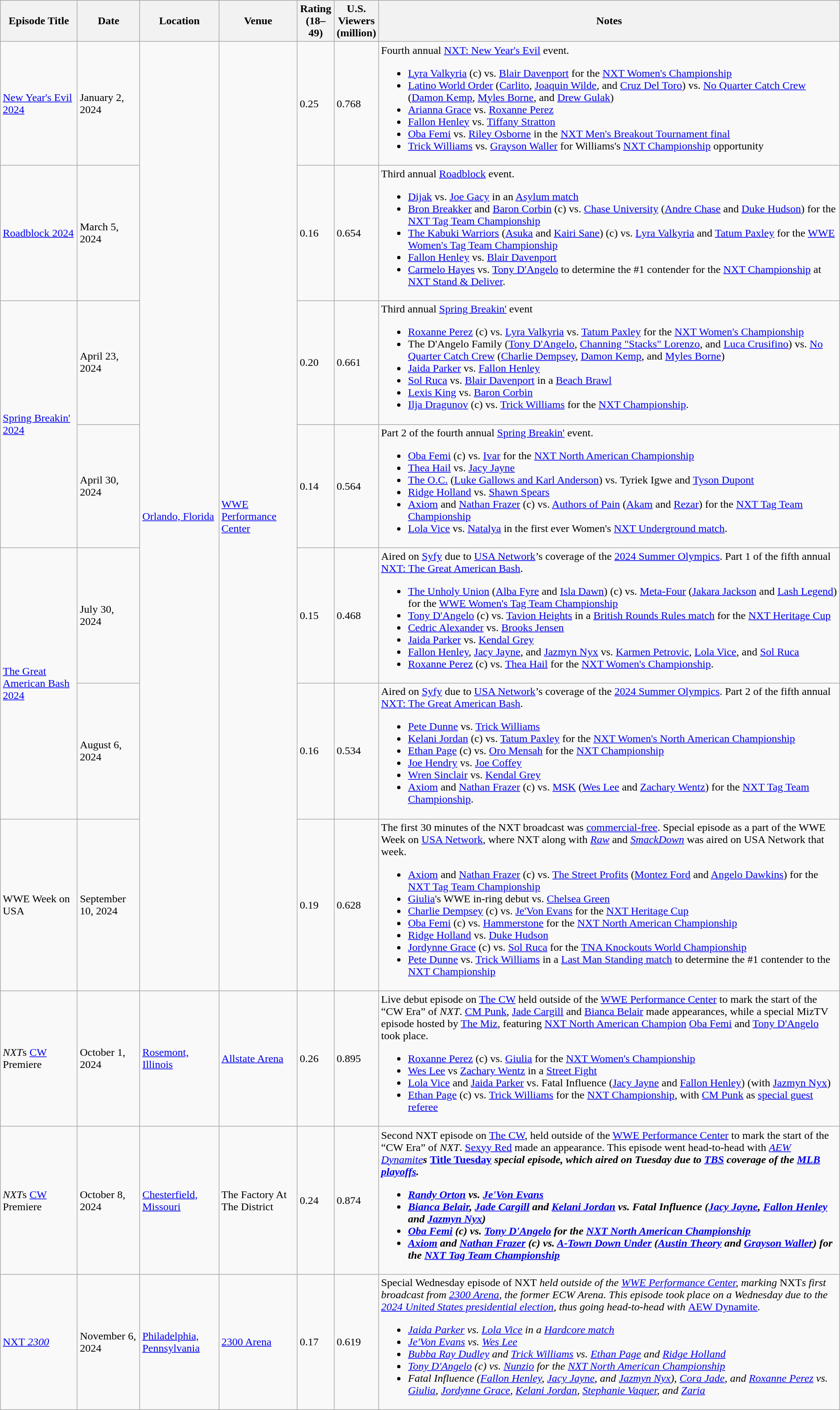<table class="wikitable sortable" font-size="85%">
<tr>
<th>Episode Title</th>
<th>Date</th>
<th>Location</th>
<th>Venue</th>
<th>Rating<br>(18–49)</th>
<th>U.S.<br>Viewers<br>(million)</th>
<th>Notes</th>
</tr>
<tr>
<td><a href='#'>New Year's Evil 2024</a></td>
<td>January 2, 2024</td>
<td rowspan=7><a href='#'>Orlando, Florida</a></td>
<td rowspan=7><a href='#'>WWE Performance Center</a></td>
<td>0.25</td>
<td>0.768</td>
<td>Fourth annual <a href='#'>NXT: New Year's Evil</a> event.<br><ul><li><a href='#'>Lyra Valkyria</a> (c) vs. <a href='#'>Blair Davenport</a> for the <a href='#'>NXT Women's Championship</a></li><li><a href='#'>Latino World Order</a> (<a href='#'>Carlito</a>, <a href='#'>Joaquin Wilde</a>, and <a href='#'>Cruz Del Toro</a>) vs. <a href='#'>No Quarter Catch Crew</a> (<a href='#'>Damon Kemp</a>, <a href='#'>Myles Borne</a>, and <a href='#'>Drew Gulak</a>)</li><li><a href='#'>Arianna Grace</a> vs. <a href='#'>Roxanne Perez</a></li><li><a href='#'>Fallon Henley</a> vs. <a href='#'>Tiffany Stratton</a></li><li><a href='#'>Oba Femi</a> vs. <a href='#'>Riley Osborne</a> in the <a href='#'>NXT Men's Breakout Tournament final</a></li><li><a href='#'>Trick Williams</a> vs. <a href='#'>Grayson Waller</a> for Williams's <a href='#'>NXT Championship</a> opportunity</li></ul></td>
</tr>
<tr>
<td><a href='#'>Roadblock 2024</a></td>
<td>March 5, 2024</td>
<td>0.16</td>
<td>0.654</td>
<td>Third annual <a href='#'>Roadblock</a> event.<br><ul><li><a href='#'>Dijak</a> vs. <a href='#'>Joe Gacy</a> in an <a href='#'>Asylum match</a></li><li><a href='#'>Bron Breakker</a> and <a href='#'>Baron Corbin</a> (c) vs. <a href='#'>Chase University</a> (<a href='#'>Andre Chase</a> and <a href='#'>Duke Hudson</a>) for the <a href='#'>NXT Tag Team Championship</a></li><li><a href='#'>The Kabuki Warriors</a> (<a href='#'>Asuka</a> and <a href='#'>Kairi Sane</a>) (c) vs. <a href='#'>Lyra Valkyria</a> and <a href='#'>Tatum Paxley</a> for the <a href='#'>WWE Women's Tag Team Championship</a></li><li><a href='#'>Fallon Henley</a> vs. <a href='#'>Blair Davenport</a></li><li><a href='#'>Carmelo Hayes</a> vs. <a href='#'>Tony D'Angelo</a> to determine the #1 contender for the <a href='#'>NXT Championship</a> at <a href='#'>NXT Stand & Deliver</a>.</li></ul></td>
</tr>
<tr>
<td rowspan="2"><a href='#'>Spring Breakin' 2024</a></td>
<td>April 23, 2024</td>
<td>0.20</td>
<td>0.661</td>
<td>Third annual <a href='#'>Spring Breakin'</a> event<br><ul><li><a href='#'>Roxanne Perez</a> (c) vs. <a href='#'>Lyra Valkyria</a> vs. <a href='#'>Tatum Paxley</a> for the <a href='#'>NXT Women's Championship</a></li><li>The D'Angelo Family (<a href='#'>Tony D'Angelo</a>, <a href='#'>Channing "Stacks" Lorenzo</a>, and <a href='#'>Luca Crusifino</a>)  vs. <a href='#'>No Quarter Catch Crew</a> (<a href='#'>Charlie Dempsey</a>, <a href='#'>Damon Kemp</a>, and <a href='#'>Myles Borne</a>)</li><li><a href='#'>Jaida Parker</a> vs. <a href='#'>Fallon Henley</a></li><li><a href='#'>Sol Ruca</a> vs. <a href='#'>Blair Davenport</a> in a <a href='#'>Beach Brawl</a></li><li><a href='#'>Lexis King</a> vs. <a href='#'>Baron Corbin</a></li><li><a href='#'>Ilja Dragunov</a> (c) vs. <a href='#'>Trick Williams</a> for the <a href='#'>NXT Championship</a>.</li></ul></td>
</tr>
<tr>
<td>April 30, 2024</td>
<td>0.14</td>
<td>0.564</td>
<td>Part 2 of the fourth annual <a href='#'>Spring Breakin'</a> event.<br><ul><li><a href='#'>Oba Femi</a> (c) vs. <a href='#'>Ivar</a> for the <a href='#'>NXT North American Championship</a></li><li><a href='#'>Thea Hail</a> vs. <a href='#'>Jacy Jayne</a></li><li><a href='#'>The O.C.</a> (<a href='#'>Luke Gallows and Karl Anderson</a>) vs. Tyriek Igwe and <a href='#'>Tyson Dupont</a></li><li><a href='#'>Ridge Holland</a> vs. <a href='#'>Shawn Spears</a></li><li><a href='#'>Axiom</a> and <a href='#'>Nathan Frazer</a> (c) vs. <a href='#'>Authors of Pain</a> (<a href='#'>Akam</a> and <a href='#'>Rezar</a>) for the <a href='#'>NXT Tag Team Championship</a></li><li><a href='#'>Lola Vice</a> vs. <a href='#'>Natalya</a> in the first ever Women's <a href='#'>NXT Underground match</a>.</li></ul></td>
</tr>
<tr>
<td rowspan="2"><a href='#'>The Great American Bash 2024</a></td>
<td>July 30, 2024</td>
<td>0.15</td>
<td>0.468</td>
<td>Aired on <a href='#'>Syfy</a> due to <a href='#'>USA Network</a>’s coverage of the <a href='#'>2024 Summer Olympics</a>. Part 1 of the fifth annual <a href='#'>NXT: The Great American Bash</a>.<br><ul><li><a href='#'>The Unholy Union</a> (<a href='#'>Alba Fyre</a> and <a href='#'>Isla Dawn</a>) (c) vs. <a href='#'>Meta-Four</a> (<a href='#'>Jakara Jackson</a> and <a href='#'>Lash Legend</a>) for the <a href='#'>WWE Women's Tag Team Championship</a></li><li><a href='#'>Tony D'Angelo</a> (c) vs. <a href='#'>Tavion Heights</a> in a <a href='#'>British Rounds Rules match</a> for the <a href='#'>NXT Heritage Cup</a></li><li><a href='#'>Cedric Alexander</a> vs. <a href='#'>Brooks Jensen</a></li><li><a href='#'>Jaida Parker</a> vs. <a href='#'>Kendal Grey</a></li><li><a href='#'>Fallon Henley</a>, <a href='#'>Jacy Jayne</a>, and <a href='#'>Jazmyn Nyx</a> vs. <a href='#'>Karmen Petrovic</a>, <a href='#'>Lola Vice</a>, and <a href='#'>Sol Ruca</a></li><li><a href='#'>Roxanne Perez</a> (c) vs. <a href='#'>Thea Hail</a> for the <a href='#'>NXT Women's Championship</a>.</li></ul></td>
</tr>
<tr>
<td>August 6, 2024</td>
<td>0.16</td>
<td>0.534</td>
<td>Aired on <a href='#'>Syfy</a> due to <a href='#'>USA Network</a>’s coverage of the <a href='#'>2024 Summer Olympics</a>. Part 2 of the fifth annual <a href='#'>NXT: The Great American Bash</a>.<br><ul><li><a href='#'>Pete Dunne</a> vs. <a href='#'>Trick Williams</a></li><li><a href='#'>Kelani Jordan</a> (c) vs. <a href='#'>Tatum Paxley</a> for the <a href='#'>NXT Women's North American Championship</a></li><li><a href='#'>Ethan Page</a> (c) vs. <a href='#'>Oro Mensah</a> for the <a href='#'>NXT Championship</a></li><li><a href='#'>Joe Hendry</a> vs. <a href='#'>Joe Coffey</a></li><li><a href='#'>Wren Sinclair</a> vs. <a href='#'>Kendal Grey</a></li><li><a href='#'>Axiom</a> and <a href='#'>Nathan Frazer</a> (c) vs. <a href='#'>MSK</a> (<a href='#'>Wes Lee</a> and <a href='#'>Zachary Wentz</a>) for the <a href='#'>NXT Tag Team Championship</a>.</li></ul></td>
</tr>
<tr>
<td>WWE Week on USA</td>
<td>September 10, 2024</td>
<td>0.19</td>
<td>0.628</td>
<td>The first 30 minutes of the NXT broadcast was <a href='#'>commercial-free</a>. Special episode as a part of the WWE Week on <a href='#'>USA Network</a>, where NXT along with <em><a href='#'>Raw</a></em> and <em><a href='#'>SmackDown</a></em> was aired on USA Network that week.<br><ul><li><a href='#'>Axiom</a> and <a href='#'>Nathan Frazer</a> (c) vs. <a href='#'>The Street Profits</a> (<a href='#'>Montez Ford</a> and <a href='#'>Angelo Dawkins</a>) for the <a href='#'>NXT Tag Team Championship</a></li><li><a href='#'>Giulia</a>'s WWE in-ring debut vs. <a href='#'>Chelsea Green</a></li><li><a href='#'>Charlie Dempsey</a> (c) vs. <a href='#'>Je'Von Evans</a> for the <a href='#'>NXT Heritage Cup</a></li><li><a href='#'>Oba Femi</a> (c) vs. <a href='#'>Hammerstone</a> for the <a href='#'>NXT North American Championship</a></li><li><a href='#'>Ridge Holland</a> vs. <a href='#'>Duke Hudson</a></li><li><a href='#'>Jordynne Grace</a> (c) vs. <a href='#'>Sol Ruca</a> for the <a href='#'>TNA Knockouts World Championship</a></li><li><a href='#'>Pete Dunne</a> vs. <a href='#'>Trick Williams</a> in a <a href='#'>Last Man Standing match</a> to determine the #1 contender to the <a href='#'>NXT Championship</a></li></ul></td>
</tr>
<tr>
<td><em>NXT</em>s <a href='#'>CW</a> Premiere<br></td>
<td>October 1, 2024</td>
<td><a href='#'>Rosemont, Illinois</a></td>
<td><a href='#'>Allstate Arena</a></td>
<td>0.26</td>
<td>0.895</td>
<td>Live debut episode on <a href='#'>The CW</a> held outside of the <a href='#'>WWE Performance Center</a> to mark the start of the “CW Era” of <em>NXT</em>. <a href='#'>CM Punk</a>, <a href='#'>Jade Cargill</a> and <a href='#'>Bianca Belair</a> made appearances, while a special MizTV episode hosted by <a href='#'>The Miz</a>, featuring <a href='#'>NXT North American Champion</a> <a href='#'>Oba Femi</a> and <a href='#'>Tony D'Angelo</a> took place.<br><ul><li><a href='#'>Roxanne Perez</a> (c) vs. <a href='#'>Giulia</a> for the <a href='#'>NXT Women's Championship</a></li><li><a href='#'>Wes Lee</a> vs <a href='#'>Zachary Wentz</a> in a <a href='#'>Street Fight</a></li><li><a href='#'>Lola Vice</a> and <a href='#'>Jaida Parker</a> vs. Fatal Influence (<a href='#'>Jacy Jayne</a> and <a href='#'>Fallon Henley</a>) (with <a href='#'>Jazmyn Nyx</a>)</li><li><a href='#'>Ethan Page</a> (c) vs. <a href='#'>Trick Williams</a> for the <a href='#'>NXT Championship</a>, with <a href='#'>CM Punk</a> as <a href='#'>special guest referee</a></li></ul></td>
</tr>
<tr>
<td><em>NXT</em>s <a href='#'>CW</a> Premiere<br></td>
<td>October 8, 2024</td>
<td><a href='#'>Chesterfield, Missouri</a></td>
<td>The Factory At The District</td>
<td>0.24</td>
<td>0.874</td>
<td>Second NXT episode on <a href='#'>The CW</a>, held outside of the <a href='#'>WWE Performance Center</a> to mark the start of the “CW Era” of <em>NXT</em>. <a href='#'>Sexyy Red</a> made an appearance. This episode went head-to-head with <em><a href='#'>AEW Dynamite</a><strong>s </em><a href='#'>Title Tuesday</a><em> special episode, which aired on Tuesday due to <a href='#'>TBS</a> coverage of the <a href='#'>MLB playoffs</a>.<br><ul><li><a href='#'>Randy Orton</a> vs. <a href='#'>Je'Von Evans</a></li><li><a href='#'>Bianca Belair</a>, <a href='#'>Jade Cargill</a> and <a href='#'>Kelani Jordan</a> vs. Fatal Influence (<a href='#'>Jacy Jayne</a>, <a href='#'>Fallon Henley</a> and <a href='#'>Jazmyn Nyx</a>)</li><li><a href='#'>Oba Femi</a> (c) vs. <a href='#'>Tony D'Angelo</a> for the <a href='#'>NXT North American Championship</a></li><li><a href='#'>Axiom</a> and <a href='#'>Nathan Frazer</a> (c) vs. <a href='#'>A-Town Down Under</a> (<a href='#'>Austin Theory</a> and <a href='#'>Grayson Waller</a>) for the <a href='#'>NXT Tag Team Championship</a></li></ul></td>
</tr>
<tr>
<td><a href='#'></em>NXT<em> 2300</a></td>
<td>November 6, 2024</td>
<td><a href='#'>Philadelphia, Pennsylvania</a></td>
<td><a href='#'>2300 Arena</a></td>
<td>0.17</td>
<td>0.619</td>
<td>Special Wednesday episode of </em>NXT<em> held outside of the <a href='#'>WWE Performance Center</a>, marking </em>NXT<em>s first broadcast from <a href='#'>2300 Arena</a>, the former ECW Arena. This episode took place on a Wednesday due to the <a href='#'>2024 United States presidential election</a>, thus going head-to-head with </em><a href='#'>AEW Dynamite</a><em>.<br><ul><li><a href='#'>Jaida Parker</a> vs. <a href='#'>Lola Vice</a> in a <a href='#'>Hardcore match</a></li><li><a href='#'>Je'Von Evans</a> vs. <a href='#'>Wes Lee</a></li><li><a href='#'>Bubba Ray Dudley</a> and <a href='#'>Trick Williams</a> vs. <a href='#'>Ethan Page</a> and <a href='#'>Ridge Holland</a></li><li><a href='#'>Tony D'Angelo</a> (c) vs. <a href='#'>Nunzio</a> for the <a href='#'>NXT North American Championship</a></li><li>Fatal Influence (<a href='#'>Fallon Henley</a>, <a href='#'>Jacy Jayne</a>, and <a href='#'>Jazmyn Nyx</a>), <a href='#'>Cora Jade</a>, and <a href='#'>Roxanne Perez</a> vs. <a href='#'>Giulia</a>, <a href='#'>Jordynne Grace</a>, <a href='#'>Kelani Jordan</a>, <a href='#'>Stephanie Vaquer</a>, and <a href='#'>Zaria</a></li></ul></td>
</tr>
</table>
